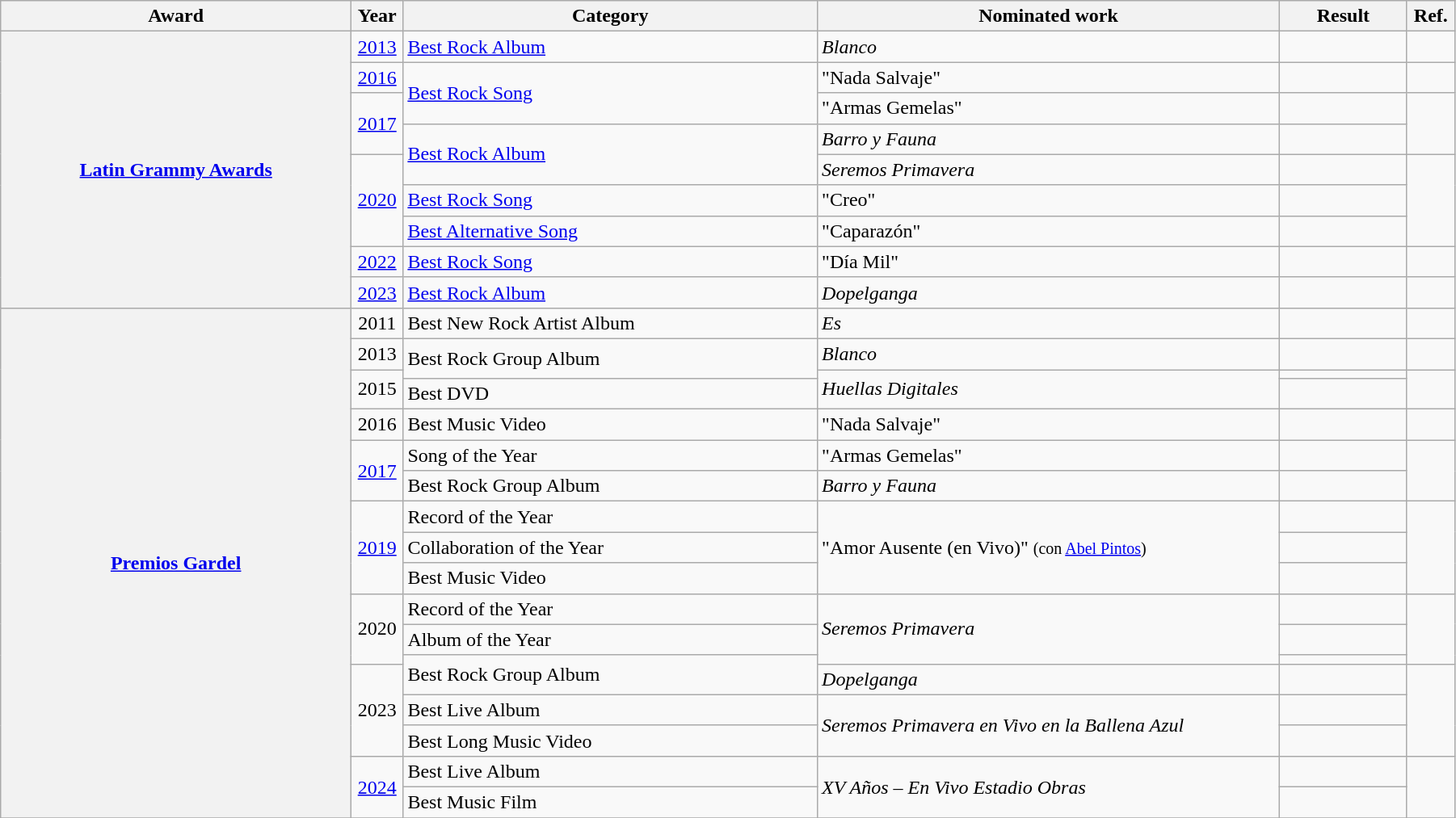<table class="wikitable sortable plainrowheaders" style="width:95%;">
<tr>
<th style="width:22%;">Award</th>
<th width=3%>Year</th>
<th style="width:26%;">Category</th>
<th style="width:29%;">Nominated work</th>
<th style="width:8%;">Result</th>
<th style="width:3%;">Ref.</th>
</tr>
<tr>
<th scope="row" rowspan="9"><a href='#'>Latin Grammy Awards</a></th>
<td style="text-align:center;"><a href='#'>2013</a></td>
<td><a href='#'>Best Rock Album</a></td>
<td><em>Blanco</em></td>
<td></td>
<td></td>
</tr>
<tr>
<td style="text-align:center;"><a href='#'>2016</a></td>
<td rowspan="2"><a href='#'>Best Rock Song</a></td>
<td>"Nada Salvaje"</td>
<td></td>
<td></td>
</tr>
<tr>
<td rowspan="2" style="text-align:center;"><a href='#'>2017</a></td>
<td>"Armas Gemelas"</td>
<td></td>
<td rowspan="2"></td>
</tr>
<tr>
<td rowspan="2"><a href='#'>Best Rock Album</a></td>
<td><em>Barro y Fauna</em></td>
<td></td>
</tr>
<tr>
<td rowspan="3" style="text-align:center;"><a href='#'>2020</a></td>
<td><em>Seremos Primavera</em></td>
<td></td>
<td rowspan="3"></td>
</tr>
<tr>
<td><a href='#'>Best Rock Song</a></td>
<td>"Creo"</td>
<td></td>
</tr>
<tr>
<td><a href='#'>Best Alternative Song</a></td>
<td>"Caparazón"</td>
<td></td>
</tr>
<tr>
<td style="text-align:center;"><a href='#'>2022</a></td>
<td><a href='#'>Best Rock Song</a></td>
<td>"Día Mil"</td>
<td></td>
<td></td>
</tr>
<tr>
<td align="center"><a href='#'>2023</a></td>
<td><a href='#'>Best Rock Album</a></td>
<td><em>Dopelganga</em></td>
<td></td>
<td></td>
</tr>
<tr>
<th scope="row" rowspan="18"><a href='#'>Premios Gardel</a></th>
<td style="text-align:center;">2011</td>
<td>Best New Rock Artist Album</td>
<td><em>Es</em></td>
<td></td>
<td></td>
</tr>
<tr>
<td style="text-align:center;">2013</td>
<td rowspan="2">Best Rock Group Album</td>
<td><em>Blanco</em></td>
<td></td>
<td></td>
</tr>
<tr>
<td rowspan="2" style="text-align:center;">2015</td>
<td rowspan="2"><em>Huellas Digitales</em></td>
<td></td>
<td rowspan="2"></td>
</tr>
<tr>
<td>Best DVD</td>
<td></td>
</tr>
<tr>
<td style="text-align:center;">2016</td>
<td>Best Music Video</td>
<td>"Nada Salvaje"</td>
<td></td>
<td></td>
</tr>
<tr>
<td rowspan="2" style="text-align:center;"><a href='#'>2017</a></td>
<td>Song of the Year</td>
<td>"Armas Gemelas"</td>
<td></td>
<td rowspan="2"></td>
</tr>
<tr>
<td>Best Rock Group Album</td>
<td><em>Barro y Fauna</em></td>
<td></td>
</tr>
<tr>
<td rowspan="3" style="text-align:center;"><a href='#'>2019</a></td>
<td>Record of the Year</td>
<td rowspan="3">"Amor Ausente (en Vivo)" <small>(con <a href='#'>Abel Pintos</a>)</small></td>
<td></td>
<td rowspan="3"></td>
</tr>
<tr>
<td>Collaboration of the Year</td>
<td></td>
</tr>
<tr>
<td>Best Music Video</td>
<td></td>
</tr>
<tr>
<td rowspan="3" style="text-align:center;">2020</td>
<td>Record of the Year</td>
<td rowspan="3"><em>Seremos Primavera</em></td>
<td></td>
<td rowspan="3"></td>
</tr>
<tr>
<td>Album of the Year</td>
<td></td>
</tr>
<tr>
<td rowspan="2">Best Rock Group Album</td>
<td></td>
</tr>
<tr>
<td align="center" rowspan="3">2023</td>
<td><em>Dopelganga</em></td>
<td></td>
<td rowspan="3"></td>
</tr>
<tr>
<td>Best Live Album</td>
<td rowspan="2"><em>Seremos Primavera en Vivo en la Ballena Azul</em></td>
<td></td>
</tr>
<tr>
<td>Best Long Music Video</td>
<td></td>
</tr>
<tr>
<td rowspan="2" align="center"><a href='#'>2024</a></td>
<td>Best Live Album</td>
<td rowspan="2"><em>XV Años – En Vivo Estadio Obras</em></td>
<td></td>
<td align="center" rowspan="2"></td>
</tr>
<tr>
<td>Best Music Film</td>
<td></td>
</tr>
<tr>
</tr>
</table>
